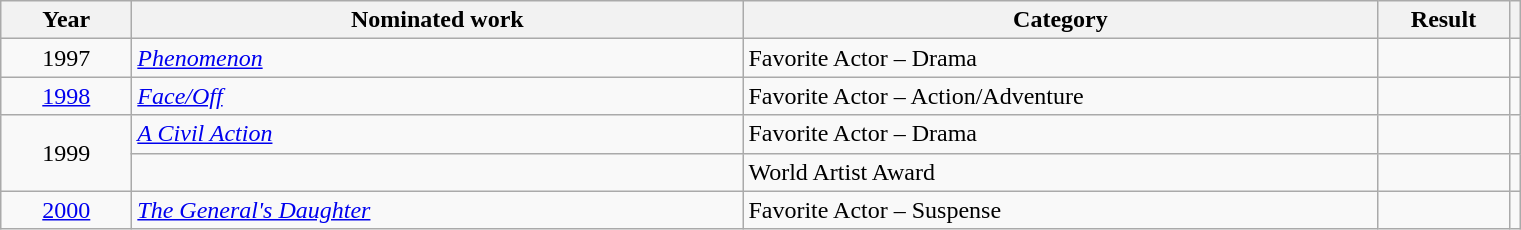<table class=wikitable>
<tr>
<th scope="col" style="width:5em;">Year</th>
<th scope="col" style="width:25em;">Nominated work</th>
<th scope="col" style="width:26em;">Category</th>
<th scope="col" style="width:5em;">Result</th>
<th></th>
</tr>
<tr>
<td align="center">1997</td>
<td><em><a href='#'>Phenomenon</a></em></td>
<td>Favorite Actor – Drama</td>
<td></td>
<td align="center"></td>
</tr>
<tr>
<td align="center"><a href='#'>1998</a></td>
<td><em><a href='#'>Face/Off</a></em></td>
<td>Favorite Actor – Action/Adventure</td>
<td></td>
<td align="center"></td>
</tr>
<tr>
<td align="center" rowspan="2">1999</td>
<td><em><a href='#'>A Civil Action</a></em></td>
<td>Favorite Actor – Drama</td>
<td></td>
<td align="center"></td>
</tr>
<tr>
<td></td>
<td>World Artist Award</td>
<td></td>
<td align="center"></td>
</tr>
<tr>
<td align="center"><a href='#'>2000</a></td>
<td><em><a href='#'>The General's Daughter</a></em></td>
<td>Favorite Actor – Suspense</td>
<td></td>
<td align="center"></td>
</tr>
</table>
